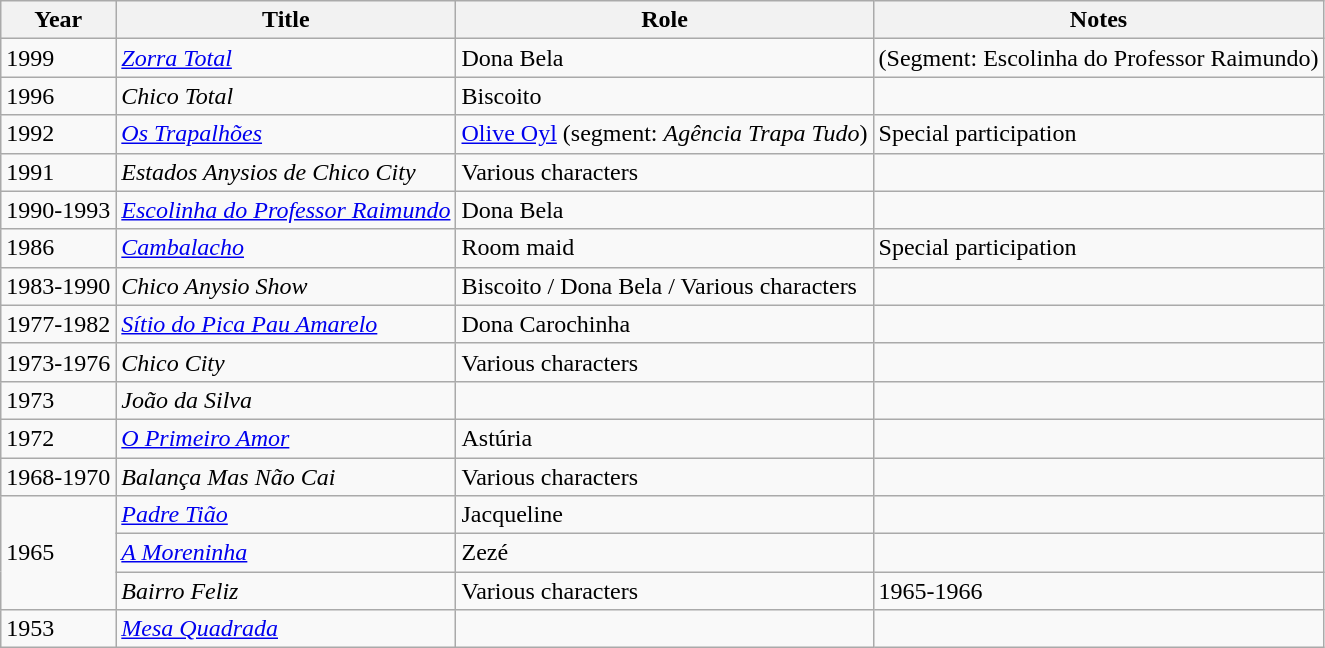<table class="wikitable">
<tr>
<th>Year</th>
<th>Title</th>
<th>Role</th>
<th>Notes</th>
</tr>
<tr>
<td>1999</td>
<td><em><a href='#'>Zorra Total</a></em></td>
<td>Dona Bela</td>
<td>(Segment: Escolinha do Professor Raimundo)</td>
</tr>
<tr>
<td>1996</td>
<td><em>Chico Total</em></td>
<td>Biscoito</td>
<td></td>
</tr>
<tr>
<td>1992</td>
<td><em><a href='#'>Os Trapalhões</a></em></td>
<td><a href='#'>Olive Oyl</a> (segment: <em>Agência Trapa Tudo</em>)</td>
<td>Special participation</td>
</tr>
<tr>
<td>1991</td>
<td><em>Estados Anysios de Chico City</em></td>
<td>Various characters</td>
<td></td>
</tr>
<tr>
<td>1990-1993</td>
<td><em><a href='#'>Escolinha do Professor Raimundo</a></em></td>
<td>Dona Bela</td>
<td></td>
</tr>
<tr>
<td>1986</td>
<td><em><a href='#'>Cambalacho</a></em></td>
<td>Room maid</td>
<td>Special participation</td>
</tr>
<tr>
<td>1983-1990</td>
<td><em>Chico Anysio Show</em></td>
<td>Biscoito / Dona Bela / Various characters</td>
<td></td>
</tr>
<tr>
<td>1977-1982</td>
<td><em><a href='#'>Sítio do Pica Pau Amarelo</a></em></td>
<td>Dona Carochinha</td>
<td></td>
</tr>
<tr>
<td>1973-1976</td>
<td><em>Chico City</em></td>
<td>Various characters</td>
<td></td>
</tr>
<tr>
<td>1973</td>
<td><em>João da Silva</em></td>
<td></td>
<td></td>
</tr>
<tr>
<td>1972</td>
<td><em><a href='#'>O Primeiro Amor</a></em></td>
<td>Astúria</td>
<td></td>
</tr>
<tr>
<td>1968-1970</td>
<td><em>Balança Mas Não Cai</em></td>
<td>Various characters</td>
<td></td>
</tr>
<tr>
<td rowspan="3">1965</td>
<td><em><a href='#'>Padre Tião</a></em></td>
<td>Jacqueline</td>
<td></td>
</tr>
<tr>
<td><em><a href='#'>A Moreninha</a></em></td>
<td>Zezé</td>
<td></td>
</tr>
<tr>
<td><em>Bairro Feliz</em></td>
<td>Various characters</td>
<td>1965-1966</td>
</tr>
<tr>
<td>1953</td>
<td><em><a href='#'>Mesa Quadrada</a></em></td>
<td></td>
<td></td>
</tr>
</table>
